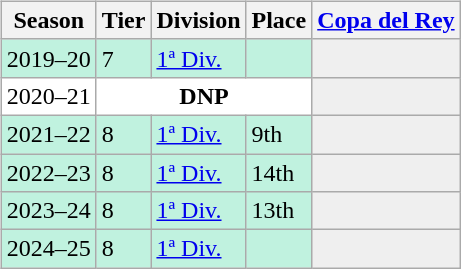<table>
<tr>
<td valign="top" width=0%><br><table class="wikitable">
<tr style="background:#f0f6fa;">
<th>Season</th>
<th>Tier</th>
<th>Division</th>
<th>Place</th>
<th><a href='#'>Copa del Rey</a></th>
</tr>
<tr>
<td style="background:#C0F2DF;">2019–20</td>
<td style="background:#C0F2DF;">7</td>
<td style="background:#C0F2DF;"><a href='#'>1ª Div.</a></td>
<td style="background:#C0F2DF;"></td>
<th style="background:#efefef;"></th>
</tr>
<tr>
<td style="background:#FFFFFF;">2020–21</td>
<th style="background:#FFFFFF;" colspan="3">DNP</th>
<th style="background:#efefef;"></th>
</tr>
<tr>
<td style="background:#C0F2DF;">2021–22</td>
<td style="background:#C0F2DF;">8</td>
<td style="background:#C0F2DF;"><a href='#'>1ª Div.</a></td>
<td style="background:#C0F2DF;">9th</td>
<th style="background:#efefef;"></th>
</tr>
<tr>
<td style="background:#C0F2DF;">2022–23</td>
<td style="background:#C0F2DF;">8</td>
<td style="background:#C0F2DF;"><a href='#'>1ª Div.</a></td>
<td style="background:#C0F2DF;">14th</td>
<th style="background:#efefef;"></th>
</tr>
<tr>
<td style="background:#C0F2DF;">2023–24</td>
<td style="background:#C0F2DF;">8</td>
<td style="background:#C0F2DF;"><a href='#'>1ª Div.</a></td>
<td style="background:#C0F2DF;">13th</td>
<th style="background:#efefef;"></th>
</tr>
<tr>
<td style="background:#C0F2DF;">2024–25</td>
<td style="background:#C0F2DF;">8</td>
<td style="background:#C0F2DF;"><a href='#'>1ª Div.</a></td>
<td style="background:#C0F2DF;"></td>
<th style="background:#efefef;"></th>
</tr>
</table>
</td>
</tr>
</table>
